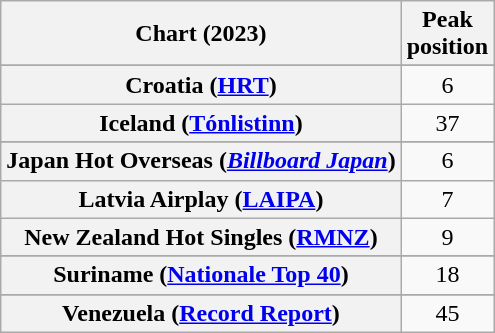<table class="wikitable sortable plainrowheaders" style="text-align:center">
<tr>
<th scope="col">Chart (2023)</th>
<th scope="col">Peak<br>position</th>
</tr>
<tr>
</tr>
<tr>
</tr>
<tr>
</tr>
<tr>
</tr>
<tr>
</tr>
<tr>
</tr>
<tr>
<th scope="row">Croatia (<a href='#'>HRT</a>)</th>
<td>6</td>
</tr>
<tr>
<th scope="row">Iceland (<a href='#'>Tónlistinn</a>)</th>
<td>37</td>
</tr>
<tr>
</tr>
<tr>
<th scope="row">Japan Hot Overseas (<em><a href='#'>Billboard Japan</a></em>)</th>
<td>6</td>
</tr>
<tr>
<th scope="row">Latvia Airplay (<a href='#'>LAIPA</a>)</th>
<td>7</td>
</tr>
<tr>
<th scope="row">New Zealand Hot Singles (<a href='#'>RMNZ</a>)</th>
<td>9</td>
</tr>
<tr>
</tr>
<tr>
<th scope="row">Suriname (<a href='#'>Nationale Top 40</a>)</th>
<td>18</td>
</tr>
<tr>
</tr>
<tr>
</tr>
<tr>
</tr>
<tr>
</tr>
<tr>
</tr>
<tr>
<th scope="row">Venezuela (<a href='#'>Record Report</a>)</th>
<td>45</td>
</tr>
</table>
